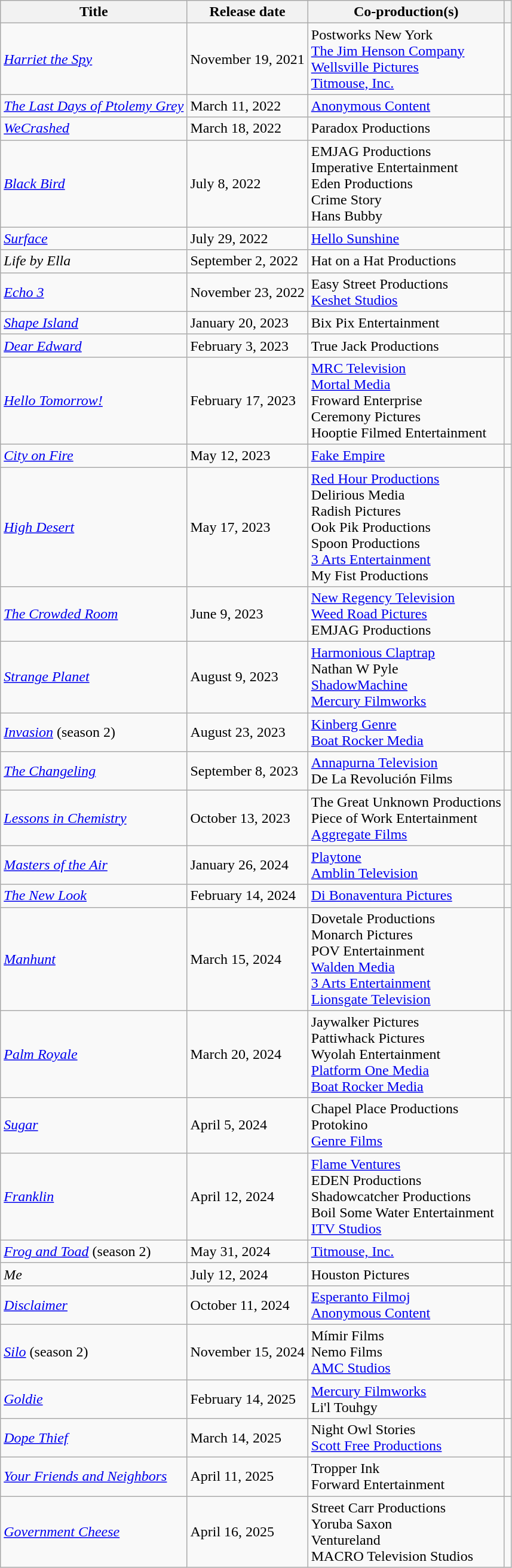<table class="wikitable sortable">
<tr>
<th>Title</th>
<th>Release date</th>
<th>Co-production(s)</th>
<th class="unsortable"></th>
</tr>
<tr>
<td><em><a href='#'>Harriet the Spy</a></em></td>
<td>November 19, 2021</td>
<td>Postworks New York<br><a href='#'>The Jim Henson Company</a><br><a href='#'>Wellsville Pictures</a><br><a href='#'>Titmouse, Inc.</a></td>
<td></td>
</tr>
<tr>
<td><em><a href='#'>The Last Days of Ptolemy Grey</a></em></td>
<td>March 11, 2022</td>
<td><a href='#'>Anonymous Content</a></td>
<td></td>
</tr>
<tr>
<td><em><a href='#'>WeCrashed</a></em></td>
<td>March 18, 2022</td>
<td>Paradox Productions</td>
<td></td>
</tr>
<tr>
<td><em><a href='#'>Black Bird</a></em></td>
<td>July 8, 2022</td>
<td>EMJAG Productions<br>Imperative Entertainment<br>Eden Productions<br>Crime Story<br>Hans Bubby</td>
<td></td>
</tr>
<tr>
<td><em><a href='#'>Surface</a></em></td>
<td>July 29, 2022</td>
<td><a href='#'>Hello Sunshine</a></td>
<td></td>
</tr>
<tr>
<td><em>Life by Ella</em></td>
<td>September 2, 2022</td>
<td>Hat on a Hat Productions</td>
<td></td>
</tr>
<tr>
<td><em><a href='#'>Echo 3</a></em></td>
<td>November 23, 2022</td>
<td>Easy Street Productions<br><a href='#'>Keshet Studios</a></td>
<td></td>
</tr>
<tr>
<td><em><a href='#'>Shape Island</a></em></td>
<td>January 20, 2023</td>
<td>Bix Pix Entertainment</td>
<td></td>
</tr>
<tr>
<td><em><a href='#'>Dear Edward</a></em></td>
<td>February 3, 2023</td>
<td>True Jack Productions</td>
<td></td>
</tr>
<tr>
<td><em><a href='#'>Hello Tomorrow!</a></em></td>
<td>February 17, 2023</td>
<td><a href='#'>MRC Television</a><br><a href='#'>Mortal Media</a><br>Froward Enterprise<br>Ceremony Pictures<br>Hooptie Filmed Entertainment</td>
<td></td>
</tr>
<tr>
<td><em><a href='#'>City on Fire</a></em></td>
<td>May 12, 2023</td>
<td><a href='#'>Fake Empire</a></td>
<td></td>
</tr>
<tr>
<td><em><a href='#'>High Desert</a></em></td>
<td>May 17, 2023</td>
<td><a href='#'>Red Hour Productions</a><br>Delirious Media<br>Radish Pictures<br>Ook Pik Productions<br>Spoon Productions<br><a href='#'>3 Arts Entertainment</a><br>My Fist Productions</td>
<td></td>
</tr>
<tr>
<td><em><a href='#'>The Crowded Room</a></em></td>
<td>June 9, 2023</td>
<td><a href='#'>New Regency Television</a><br><a href='#'>Weed Road Pictures</a><br>EMJAG Productions</td>
<td></td>
</tr>
<tr>
<td><em><a href='#'>Strange Planet</a></em></td>
<td>August 9, 2023</td>
<td><a href='#'>Harmonious Claptrap</a><br>Nathan W Pyle<br><a href='#'>ShadowMachine</a><br><a href='#'>Mercury Filmworks</a></td>
<td></td>
</tr>
<tr>
<td><em><a href='#'>Invasion</a></em> (season 2)</td>
<td>August 23, 2023</td>
<td><a href='#'>Kinberg Genre</a><br><a href='#'>Boat Rocker Media</a></td>
<td></td>
</tr>
<tr>
<td><em><a href='#'>The Changeling</a></em></td>
<td>September 8, 2023</td>
<td><a href='#'>Annapurna Television</a><br>De La Revolución Films</td>
<td></td>
</tr>
<tr>
<td><em><a href='#'>Lessons in Chemistry</a></em></td>
<td>October 13, 2023</td>
<td>The Great Unknown Productions<br>Piece of Work Entertainment<br><a href='#'>Aggregate Films</a></td>
<td></td>
</tr>
<tr>
<td><em><a href='#'>Masters of the Air</a></em></td>
<td>January 26, 2024</td>
<td><a href='#'>Playtone</a><br><a href='#'>Amblin Television</a></td>
<td></td>
</tr>
<tr>
<td><em><a href='#'>The New Look</a></em></td>
<td>February 14, 2024</td>
<td><a href='#'>Di Bonaventura Pictures</a></td>
<td></td>
</tr>
<tr>
<td><em><a href='#'>Manhunt</a></em></td>
<td>March 15, 2024</td>
<td>Dovetale Productions<br>Monarch Pictures<br>POV Entertainment<br><a href='#'>Walden Media</a><br><a href='#'>3 Arts Entertainment</a><br><a href='#'>Lionsgate Television</a></td>
<td></td>
</tr>
<tr>
<td><em><a href='#'>Palm Royale</a></em></td>
<td>March 20, 2024</td>
<td>Jaywalker Pictures<br>Pattiwhack Pictures<br>Wyolah Entertainment<br><a href='#'>Platform One Media</a><br><a href='#'>Boat Rocker Media</a></td>
<td></td>
</tr>
<tr>
<td><em><a href='#'>Sugar</a></em></td>
<td>April 5, 2024</td>
<td>Chapel Place Productions<br>Protokino<br><a href='#'>Genre Films</a></td>
<td></td>
</tr>
<tr>
<td><em><a href='#'>Franklin</a></em></td>
<td>April 12, 2024</td>
<td><a href='#'>Flame Ventures</a><br>EDEN Productions<br>Shadowcatcher Productions<br>Boil Some Water Entertainment<br><a href='#'>ITV Studios</a></td>
<td></td>
</tr>
<tr>
<td><em><a href='#'>Frog and Toad</a></em> (season 2)</td>
<td>May 31, 2024</td>
<td><a href='#'>Titmouse, Inc.</a></td>
<td></td>
</tr>
<tr>
<td><em>Me</em></td>
<td>July 12, 2024</td>
<td>Houston Pictures</td>
<td></td>
</tr>
<tr>
<td><em><a href='#'>Disclaimer</a></em></td>
<td>October 11, 2024</td>
<td><a href='#'>Esperanto Filmoj</a><br><a href='#'>Anonymous Content</a></td>
<td></td>
</tr>
<tr>
<td><em><a href='#'>Silo</a></em> (season 2)</td>
<td>November 15, 2024</td>
<td>Mímir Films<br>Nemo Films<br><a href='#'>AMC Studios</a></td>
<td></td>
</tr>
<tr>
<td><em><a href='#'>Goldie</a></em></td>
<td>February 14, 2025</td>
<td><a href='#'>Mercury Filmworks</a><br>Li'l Touhgy</td>
<td></td>
</tr>
<tr>
<td><em><a href='#'>Dope Thief</a></em></td>
<td>March 14, 2025</td>
<td>Night Owl Stories<br><a href='#'>Scott Free Productions</a></td>
<td></td>
</tr>
<tr>
<td><em><a href='#'>Your Friends and Neighbors</a></em></td>
<td>April 11, 2025</td>
<td>Tropper Ink<br>Forward Entertainment</td>
<td></td>
</tr>
<tr>
<td><a href='#'><em>Government Cheese</em></a></td>
<td>April 16, 2025</td>
<td>Street Carr Productions<br>Yoruba Saxon<br>Ventureland<br>MACRO Television Studios</td>
<td></td>
</tr>
</table>
